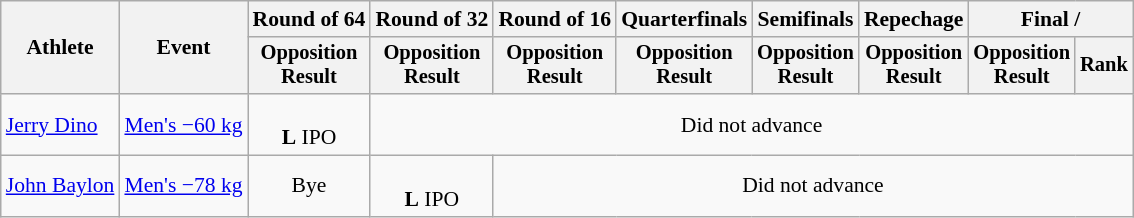<table class="wikitable" style="font-size:90%">
<tr>
<th rowspan=2>Athlete</th>
<th rowspan=2>Event</th>
<th>Round of 64</th>
<th>Round of 32</th>
<th>Round of 16</th>
<th>Quarterfinals</th>
<th>Semifinals</th>
<th>Repechage</th>
<th colspan=2>Final / </th>
</tr>
<tr style="font-size:95%">
<th>Opposition<br>Result</th>
<th>Opposition<br>Result</th>
<th>Opposition<br>Result</th>
<th>Opposition<br>Result</th>
<th>Opposition<br>Result</th>
<th>Opposition<br>Result</th>
<th>Opposition<br>Result</th>
<th>Rank</th>
</tr>
<tr align=center>
<td align=left><a href='#'>Jerry Dino</a></td>
<td align=left><a href='#'>Men's −60 kg</a></td>
<td><br><strong>L</strong> IPO</td>
<td colspan=7>Did not advance</td>
</tr>
<tr align=center>
<td align=left><a href='#'>John Baylon</a></td>
<td align=left><a href='#'>Men's −78 kg</a></td>
<td>Bye</td>
<td><br><strong>L</strong> IPO</td>
<td colspan=6>Did not advance</td>
</tr>
</table>
